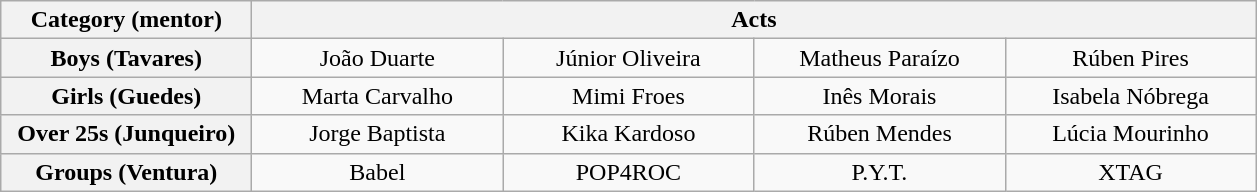<table class="wikitable" style="text-align:center">
<tr>
<th spope="col" style="width:160px;">Category (mentor)</th>
<th scope="col" colspan="5">Acts</th>
</tr>
<tr>
<th scope="row">Boys (Tavares)</th>
<td style="width:160px;">João Duarte</td>
<td style="width:160px;">Júnior Oliveira</td>
<td style="width:160px;">Matheus Paraízo</td>
<td style="width:160px;">Rúben Pires</td>
</tr>
<tr>
<th scope="row">Girls (Guedes)</th>
<td style="width:110px;">Marta Carvalho</td>
<td style="width:110px;">Mimi Froes</td>
<td style="width:110px;" style="background:#d1e5f8">Inês Morais</td>
<td style="width:110px;">Isabela Nóbrega</td>
</tr>
<tr>
<th scope="row">Over 25s (Junqueiro)</th>
<td style="width:110px;">Jorge Baptista</td>
<td style="width:110px;" style="background:#B4FB84">Kika Kardoso</td>
<td style="width:110px;" style="background:pink">Rúben Mendes</td>
<td style="width:110px;">Lúcia Mourinho</td>
</tr>
<tr>
<th scope="row">Groups (Ventura)</th>
<td style="width:160px;">Babel</td>
<td style="width:160px;">POP4ROC</td>
<td style="width:160px;">P.Y.T.</td>
<td style="width:160px;">XTAG</td>
</tr>
</table>
